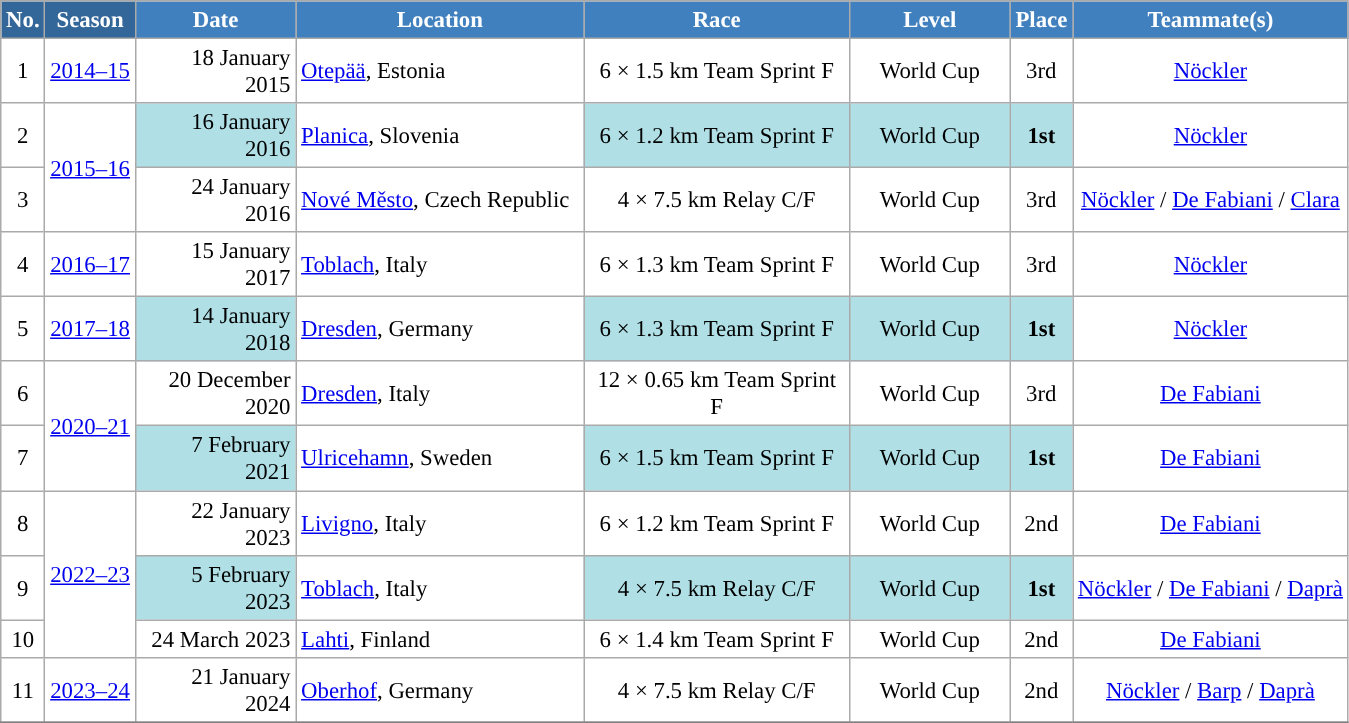<table class="wikitable sortable" style="font-size:95%; text-align:center; border:grey solid 1px; border-collapse:collapse; background:#ffffff;">
<tr style="background:#efefef;">
<th style="background-color:#369; color:white;">No.</th>
<th style="background-color:#369; color:white;">Season</th>
<th style="background-color:#4180be; color:white; width:100px;">Date</th>
<th style="background-color:#4180be; color:white; width:185px;">Location</th>
<th style="background-color:#4180be; color:white; width:170px;">Race</th>
<th style="background-color:#4180be; color:white; width:100px;">Level</th>
<th style="background-color:#4180be; color:white;">Place</th>
<th style="background-color:#4180be; color:white;">Teammate(s)</th>
</tr>
<tr>
<td align=center>1</td>
<td rowspan=1 align=center><a href='#'>2014–15</a></td>
<td align=right>18 January 2015</td>
<td align=left> <a href='#'>Otepää</a>, Estonia</td>
<td>6 × 1.5 km Team Sprint F</td>
<td>World Cup</td>
<td>3rd</td>
<td><a href='#'>Nöckler</a></td>
</tr>
<tr>
<td align=center>2</td>
<td rowspan=2 align=center><a href='#'>2015–16</a></td>
<td bgcolor="#BOEOE6" align=right>16 January 2016</td>
<td align=left> <a href='#'>Planica</a>, Slovenia</td>
<td bgcolor="#BOEOE6">6 × 1.2 km Team Sprint F</td>
<td bgcolor="#BOEOE6">World Cup</td>
<td bgcolor="#BOEOE6"><strong>1st</strong></td>
<td><a href='#'>Nöckler</a></td>
</tr>
<tr>
<td align=center>3</td>
<td align=right>24 January 2016</td>
<td align=left> <a href='#'>Nové Město</a>, Czech Republic</td>
<td>4 × 7.5 km Relay C/F</td>
<td>World Cup</td>
<td>3rd</td>
<td><a href='#'>Nöckler</a> / <a href='#'>De Fabiani</a> / <a href='#'>Clara</a></td>
</tr>
<tr>
<td align=center>4</td>
<td rowspan=1 align=center><a href='#'>2016–17</a></td>
<td align=right>15 January 2017</td>
<td align=left> <a href='#'>Toblach</a>, Italy</td>
<td>6 × 1.3 km Team Sprint F</td>
<td>World Cup</td>
<td>3rd</td>
<td><a href='#'>Nöckler</a></td>
</tr>
<tr>
<td align=center>5</td>
<td rowspan=1 align=center><a href='#'>2017–18</a></td>
<td bgcolor="#BOEOE6" align=right>14 January 2018</td>
<td align=left> <a href='#'>Dresden</a>, Germany</td>
<td bgcolor="#BOEOE6">6 × 1.3 km Team Sprint F</td>
<td bgcolor="#BOEOE6">World Cup</td>
<td bgcolor="#BOEOE6"><strong>1st</strong></td>
<td><a href='#'>Nöckler</a></td>
</tr>
<tr>
<td align=center>6</td>
<td rowspan=2 align=center><a href='#'>2020–21</a></td>
<td align=right>20 December 2020</td>
<td align=left> <a href='#'>Dresden</a>, Italy</td>
<td>12 × 0.65 km Team Sprint F</td>
<td>World Cup</td>
<td>3rd</td>
<td><a href='#'>De Fabiani</a></td>
</tr>
<tr>
<td align=center>7</td>
<td bgcolor="#BOEOE6" align=right>7 February 2021</td>
<td align=left> <a href='#'>Ulricehamn</a>, Sweden</td>
<td bgcolor="#BOEOE6">6 × 1.5 km Team Sprint F</td>
<td bgcolor="#BOEOE6">World Cup</td>
<td bgcolor="#BOEOE6"><strong>1st</strong></td>
<td><a href='#'>De Fabiani</a></td>
</tr>
<tr>
<td align=center>8</td>
<td rowspan=3 align=center><a href='#'>2022–23</a></td>
<td align=right>22 January 2023</td>
<td align=left> <a href='#'>Livigno</a>, Italy</td>
<td>6 × 1.2 km Team Sprint F</td>
<td>World Cup</td>
<td>2nd</td>
<td><a href='#'>De Fabiani</a></td>
</tr>
<tr>
<td align=center>9</td>
<td bgcolor="#BOEOE6" align=right>5 February 2023</td>
<td align=left> <a href='#'>Toblach</a>, Italy</td>
<td bgcolor="#BOEOE6">4 × 7.5 km Relay C/F</td>
<td bgcolor="#BOEOE6">World Cup</td>
<td bgcolor="#BOEOE6"><strong>1st</strong></td>
<td><a href='#'>Nöckler</a> / <a href='#'>De Fabiani</a> / <a href='#'>Daprà</a></td>
</tr>
<tr>
<td align=center>10</td>
<td align=right>24 March 2023</td>
<td align=left> <a href='#'>Lahti</a>, Finland</td>
<td>6 × 1.4 km Team Sprint F</td>
<td>World Cup</td>
<td>2nd</td>
<td><a href='#'>De Fabiani</a></td>
</tr>
<tr>
<td align=center>11</td>
<td rowspan=1 align=center><a href='#'>2023–24</a></td>
<td align=right>21 January 2024</td>
<td align=left> <a href='#'>Oberhof</a>, Germany</td>
<td>4 × 7.5 km Relay C/F</td>
<td>World Cup</td>
<td>2nd</td>
<td><a href='#'>Nöckler</a> / <a href='#'>Barp</a> / <a href='#'>Daprà</a></td>
</tr>
<tr>
</tr>
</table>
